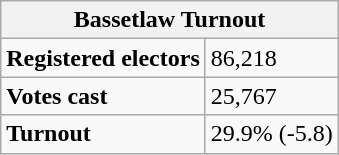<table class="wikitable" border="1">
<tr>
<th colspan="5">Bassetlaw Turnout</th>
</tr>
<tr>
<td colspan="2"><strong>Registered electors</strong></td>
<td colspan="3">86,218</td>
</tr>
<tr>
<td colspan="2"><strong>Votes cast</strong></td>
<td colspan="3">25,767</td>
</tr>
<tr>
<td colspan="2"><strong>Turnout</strong></td>
<td colspan="3">29.9% (-5.8)</td>
</tr>
</table>
